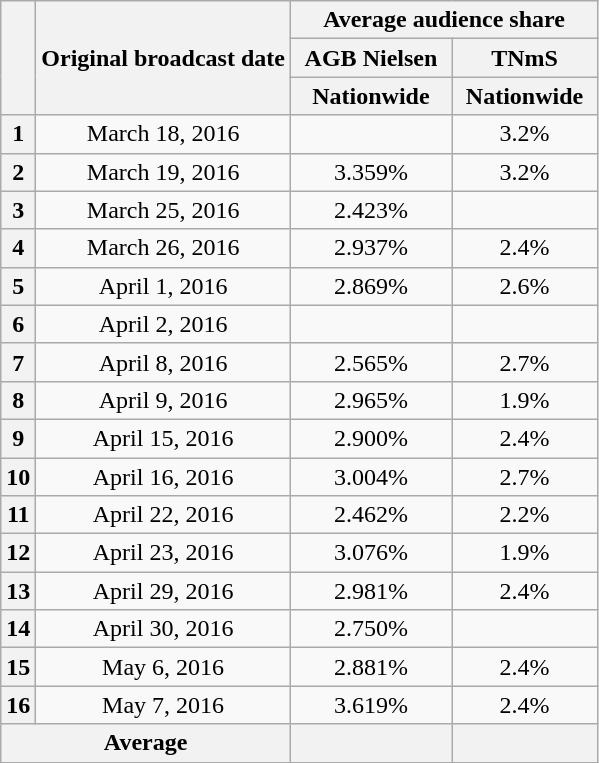<table class="wikitable" style="text-align:center;">
<tr>
<th rowspan=3></th>
<th rowspan=3>Original broadcast date</th>
<th colspan=2>Average audience share</th>
</tr>
<tr>
<th>AGB Nielsen</th>
<th>TNmS</th>
</tr>
<tr>
<th width="100">Nationwide</th>
<th width="90">Nationwide</th>
</tr>
<tr>
<th>1</th>
<td>March 18, 2016</td>
<td></td>
<td>3.2%</td>
</tr>
<tr>
<th>2</th>
<td>March 19, 2016</td>
<td>3.359%</td>
<td>3.2%</td>
</tr>
<tr>
<th>3</th>
<td>March 25, 2016</td>
<td>2.423%</td>
<td></td>
</tr>
<tr>
<th>4</th>
<td>March 26, 2016</td>
<td>2.937%</td>
<td>2.4%</td>
</tr>
<tr>
<th>5</th>
<td>April 1, 2016</td>
<td>2.869%</td>
<td>2.6%</td>
</tr>
<tr>
<th>6</th>
<td>April 2, 2016</td>
<td></td>
<td></td>
</tr>
<tr>
<th>7</th>
<td>April 8, 2016</td>
<td>2.565%</td>
<td>2.7%</td>
</tr>
<tr>
<th>8</th>
<td>April 9, 2016</td>
<td>2.965%</td>
<td>1.9%</td>
</tr>
<tr>
<th>9</th>
<td>April 15, 2016</td>
<td>2.900%</td>
<td>2.4%</td>
</tr>
<tr>
<th>10</th>
<td>April 16, 2016</td>
<td>3.004%</td>
<td>2.7%</td>
</tr>
<tr>
<th>11</th>
<td>April 22, 2016</td>
<td>2.462%</td>
<td>2.2%</td>
</tr>
<tr>
<th>12</th>
<td>April 23, 2016</td>
<td>3.076%</td>
<td>1.9%</td>
</tr>
<tr>
<th>13</th>
<td>April 29, 2016</td>
<td>2.981%</td>
<td>2.4%</td>
</tr>
<tr>
<th>14</th>
<td>April 30, 2016</td>
<td>2.750%</td>
<td></td>
</tr>
<tr>
<th>15</th>
<td>May 6, 2016</td>
<td>2.881%</td>
<td>2.4%</td>
</tr>
<tr>
<th>16</th>
<td>May 7, 2016</td>
<td>3.619%</td>
<td>2.4%</td>
</tr>
<tr>
<th colspan="2">Average</th>
<th></th>
<th></th>
</tr>
</table>
